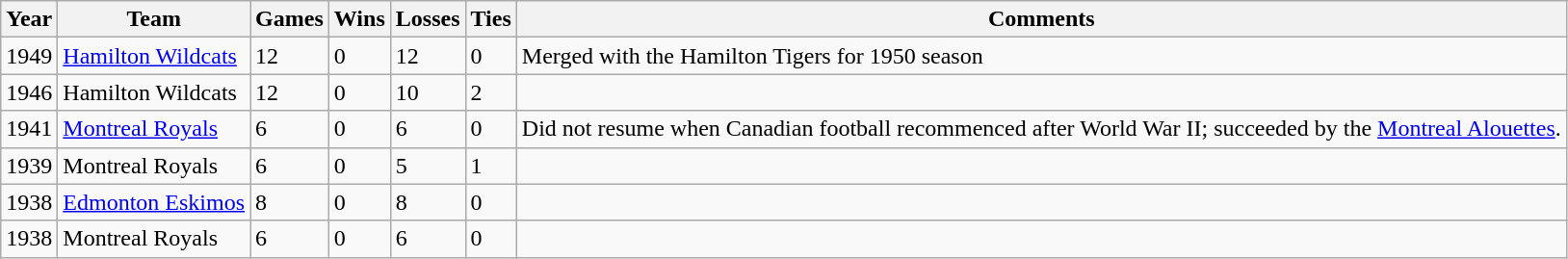<table class="wikitable sortable">
<tr>
<th>Year</th>
<th>Team</th>
<th>Games</th>
<th>Wins</th>
<th>Losses</th>
<th>Ties</th>
<th>Comments</th>
</tr>
<tr>
<td>1949</td>
<td><a href='#'>Hamilton Wildcats</a></td>
<td>12</td>
<td>0</td>
<td>12</td>
<td>0</td>
<td>Merged with the Hamilton Tigers for 1950 season</td>
</tr>
<tr>
<td>1946</td>
<td>Hamilton Wildcats</td>
<td>12</td>
<td>0</td>
<td>10</td>
<td>2</td>
<td></td>
</tr>
<tr>
<td>1941</td>
<td><a href='#'>Montreal Royals</a></td>
<td>6</td>
<td>0</td>
<td>6</td>
<td>0</td>
<td>Did not resume when Canadian football recommenced after World War II; succeeded by the <a href='#'>Montreal Alouettes</a>.</td>
</tr>
<tr>
<td>1939</td>
<td>Montreal Royals</td>
<td>6</td>
<td>0</td>
<td>5</td>
<td>1</td>
<td></td>
</tr>
<tr>
<td>1938</td>
<td><a href='#'>Edmonton Eskimos</a></td>
<td>8</td>
<td>0</td>
<td>8</td>
<td>0</td>
<td></td>
</tr>
<tr>
<td>1938</td>
<td>Montreal Royals</td>
<td>6</td>
<td>0</td>
<td>6</td>
<td>0</td>
<td></td>
</tr>
</table>
